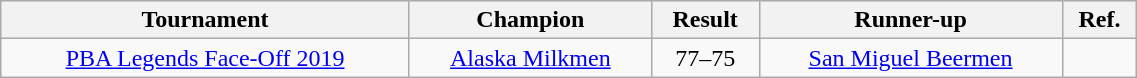<table class="wikitable sortable" width=60%>
<tr bgcolor="#efefef">
<th>Tournament</th>
<th>Champion</th>
<th class="unsortable">Result</th>
<th>Runner-up</th>
<th class="unsortable">Ref.</th>
</tr>
<tr>
<td align=center><a href='#'>PBA Legends Face-Off 2019</a></td>
<td align=center><a href='#'>Alaska Milkmen</a></td>
<td align=center>77–75</td>
<td align=center><a href='#'>San Miguel Beermen</a></td>
<td align=center></td>
</tr>
</table>
